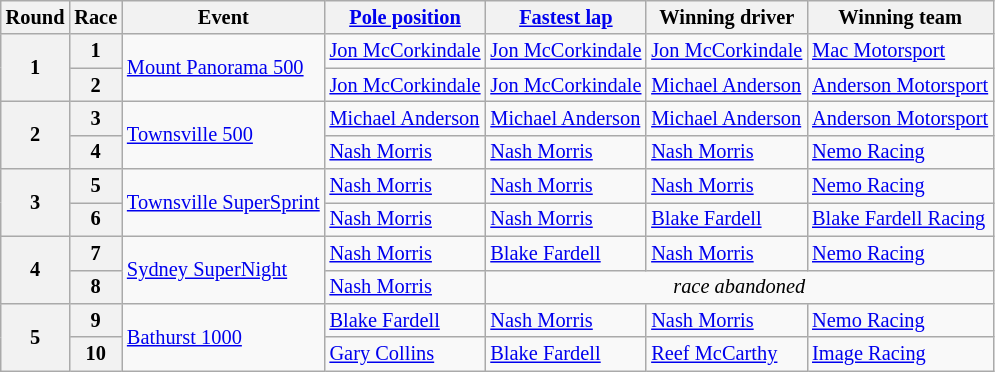<table class="wikitable" style="font-size: 85%">
<tr>
<th>Round</th>
<th>Race</th>
<th>Event</th>
<th><a href='#'>Pole position</a></th>
<th><a href='#'>Fastest lap</a></th>
<th>Winning driver</th>
<th>Winning team</th>
</tr>
<tr>
<th rowspan="2">1</th>
<th>1</th>
<td rowspan="2"><a href='#'>Mount Panorama 500</a></td>
<td> <a href='#'>Jon McCorkindale</a></td>
<td> <a href='#'>Jon McCorkindale</a></td>
<td> <a href='#'>Jon McCorkindale</a></td>
<td><a href='#'>Mac Motorsport</a></td>
</tr>
<tr>
<th>2</th>
<td> <a href='#'>Jon McCorkindale</a></td>
<td> <a href='#'>Jon McCorkindale</a></td>
<td> <a href='#'>Michael Anderson</a></td>
<td><a href='#'>Anderson Motorsport</a></td>
</tr>
<tr>
<th rowspan="2">2</th>
<th>3</th>
<td rowspan="2"><a href='#'>Townsville 500</a></td>
<td> <a href='#'>Michael Anderson</a></td>
<td> <a href='#'>Michael Anderson</a></td>
<td> <a href='#'>Michael Anderson</a></td>
<td><a href='#'>Anderson Motorsport</a></td>
</tr>
<tr>
<th>4</th>
<td> <a href='#'>Nash Morris</a></td>
<td> <a href='#'>Nash Morris</a></td>
<td> <a href='#'>Nash Morris</a></td>
<td><a href='#'>Nemo Racing</a></td>
</tr>
<tr>
<th rowspan="2">3</th>
<th>5</th>
<td rowspan="2"><a href='#'>Townsville SuperSprint</a></td>
<td> <a href='#'>Nash Morris</a></td>
<td> <a href='#'>Nash Morris</a></td>
<td> <a href='#'>Nash Morris</a></td>
<td><a href='#'>Nemo Racing</a></td>
</tr>
<tr>
<th>6</th>
<td> <a href='#'>Nash Morris</a></td>
<td> <a href='#'>Nash Morris</a></td>
<td> <a href='#'>Blake Fardell</a></td>
<td><a href='#'>Blake Fardell Racing</a></td>
</tr>
<tr>
<th rowspan="2">4</th>
<th>7</th>
<td rowspan="2"><a href='#'>Sydney SuperNight</a></td>
<td> <a href='#'>Nash Morris</a></td>
<td> <a href='#'>Blake Fardell</a></td>
<td> <a href='#'>Nash Morris</a></td>
<td><a href='#'>Nemo Racing</a></td>
</tr>
<tr>
<th>8</th>
<td> <a href='#'>Nash Morris</a></td>
<td colspan=3 align=center><em>race abandoned</em></td>
</tr>
<tr>
<th rowspan="2">5</th>
<th>9</th>
<td rowspan="2"><a href='#'>Bathurst 1000</a></td>
<td> <a href='#'>Blake Fardell</a></td>
<td> <a href='#'>Nash Morris</a></td>
<td> <a href='#'>Nash Morris</a></td>
<td><a href='#'>Nemo Racing</a></td>
</tr>
<tr>
<th>10</th>
<td> <a href='#'>Gary Collins</a></td>
<td> <a href='#'>Blake Fardell</a></td>
<td> <a href='#'>Reef McCarthy</a></td>
<td><a href='#'>Image Racing</a></td>
</tr>
</table>
